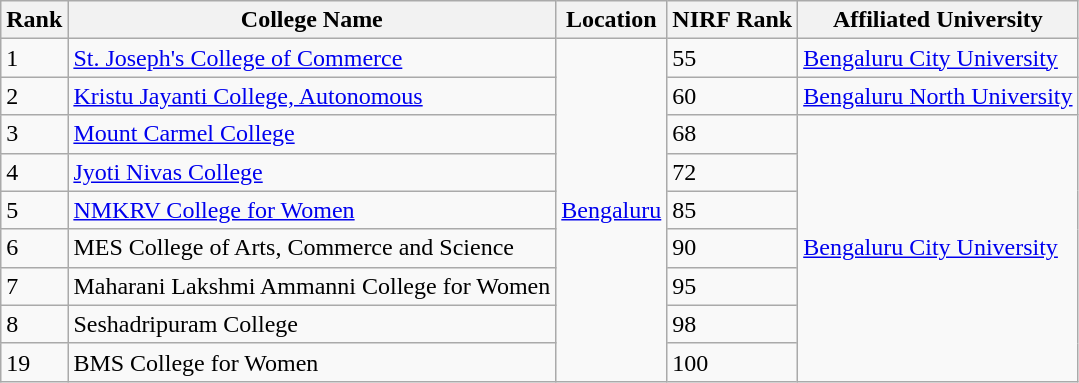<table class="wikitable">
<tr>
<th>Rank</th>
<th>College Name</th>
<th>Location</th>
<th>NIRF Rank</th>
<th>Affiliated University</th>
</tr>
<tr>
<td>1</td>
<td><a href='#'>St. Joseph's College of Commerce</a></td>
<td rowspan="9"><a href='#'>Bengaluru</a></td>
<td>55</td>
<td><a href='#'>Bengaluru City University</a></td>
</tr>
<tr>
<td>2</td>
<td><a href='#'>Kristu Jayanti College, Autonomous</a></td>
<td>60</td>
<td><a href='#'>Bengaluru North University</a></td>
</tr>
<tr>
<td>3</td>
<td><a href='#'>Mount Carmel College</a></td>
<td>68</td>
<td rowspan="7"><a href='#'>Bengaluru City University</a></td>
</tr>
<tr>
<td>4</td>
<td><a href='#'>Jyoti Nivas College</a></td>
<td>72</td>
</tr>
<tr>
<td>5</td>
<td><a href='#'>NMKRV College for Women</a></td>
<td>85</td>
</tr>
<tr>
<td>6</td>
<td>MES College of Arts, Commerce and Science</td>
<td>90</td>
</tr>
<tr>
<td>7</td>
<td>Maharani Lakshmi Ammanni College for Women</td>
<td>95</td>
</tr>
<tr>
<td>8</td>
<td>Seshadripuram College</td>
<td>98</td>
</tr>
<tr>
<td>19</td>
<td>BMS College for Women</td>
<td>100</td>
</tr>
</table>
